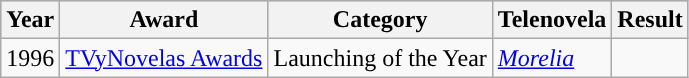<table class="wikitable">
<tr style="background:#b0c4de;">
<th>Year</th>
<th>Award</th>
<th>Category</th>
<th>Telenovela</th>
<th>Result</th>
</tr>
<tr>
<td>1996</td>
<td><a href='#'>TVyNovelas Awards</a></td>
<td>Launching of the Year</td>
<td><em><a href='#'>Morelia</a></em></td>
<td></td>
</tr>
</table>
